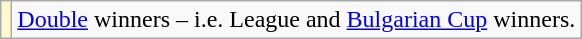<table class="wikitable">
<tr>
<td align=center style="background-color:#FFFACD"></td>
<td><a href='#'>Double</a> winners – i.e. League and <a href='#'>Bulgarian Cup</a> winners.</td>
</tr>
</table>
